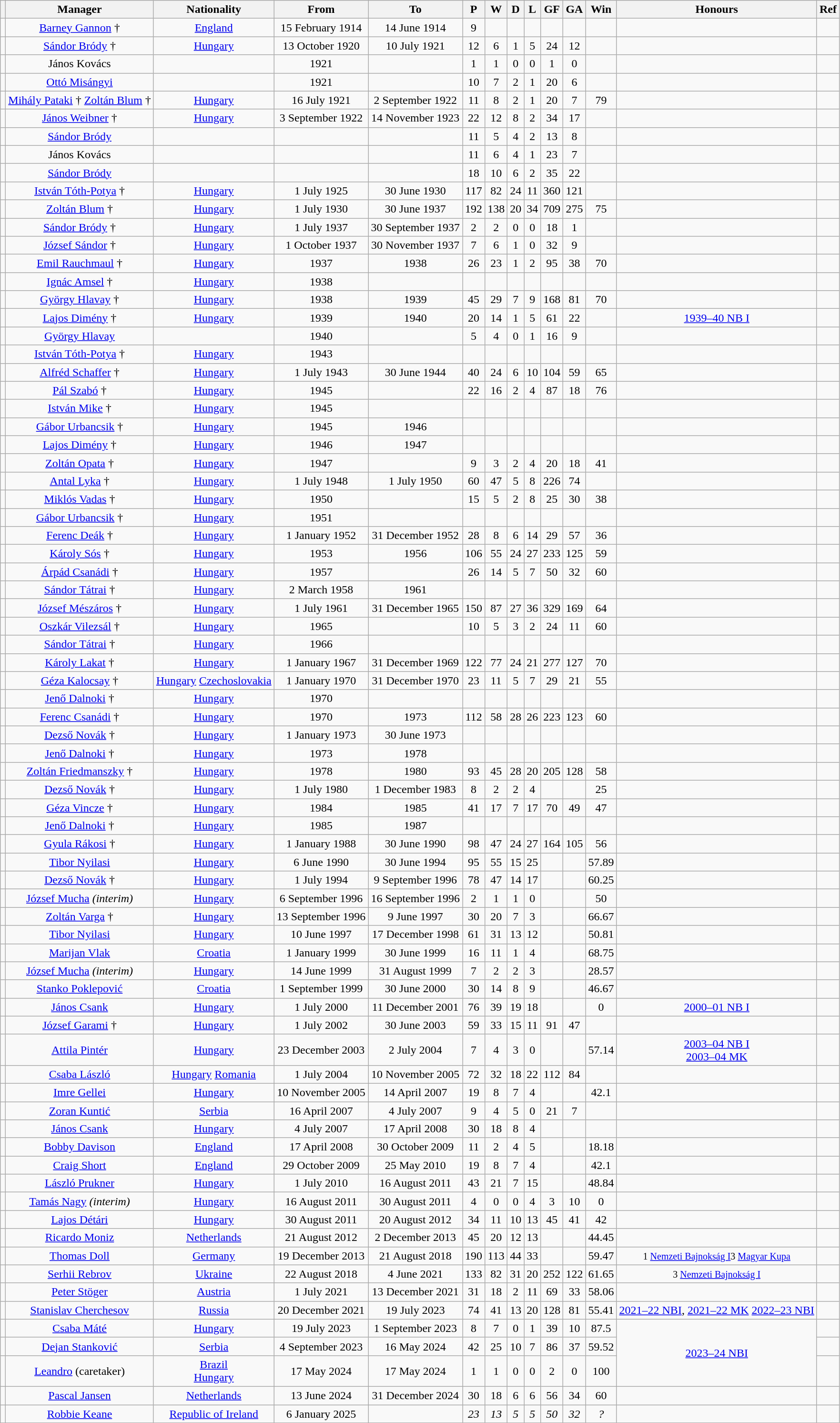<table class="wikitable plainrowheaders sortable" style="text-align:center">
<tr>
<th></th>
<th>Manager</th>
<th>Nationality</th>
<th>From</th>
<th>To</th>
<th>P</th>
<th>W</th>
<th>D</th>
<th>L</th>
<th>GF</th>
<th>GA</th>
<th>Win</th>
<th>Honours</th>
<th>Ref</th>
</tr>
<tr>
<td></td>
<td><a href='#'>Barney Gannon</a> †</td>
<td> <a href='#'>England</a></td>
<td>15 February 1914</td>
<td>14 June 1914</td>
<td>9</td>
<td></td>
<td></td>
<td></td>
<td></td>
<td></td>
<td></td>
<td></td>
<td></td>
</tr>
<tr>
<td></td>
<td><a href='#'>Sándor Bródy</a> †</td>
<td> <a href='#'>Hungary</a></td>
<td>13 October 1920</td>
<td>10 July 1921</td>
<td>12</td>
<td>6</td>
<td>1</td>
<td>5</td>
<td>24</td>
<td>12</td>
<td></td>
<td></td>
<td></td>
</tr>
<tr>
<td></td>
<td>János Kovács</td>
<td></td>
<td>1921</td>
<td></td>
<td>1</td>
<td>1</td>
<td>0</td>
<td>0</td>
<td>1</td>
<td>0</td>
<td></td>
<td></td>
<td></td>
</tr>
<tr>
<td></td>
<td><a href='#'>Ottó Misángyi</a></td>
<td></td>
<td>1921</td>
<td></td>
<td>10</td>
<td>7</td>
<td>2</td>
<td>1</td>
<td>20</td>
<td>6</td>
<td></td>
<td></td>
<td></td>
</tr>
<tr>
<td></td>
<td><a href='#'>Mihály Pataki</a> † <a href='#'>Zoltán Blum</a> †</td>
<td> <a href='#'>Hungary</a></td>
<td>16 July 1921</td>
<td>2 September 1922</td>
<td>11</td>
<td>8</td>
<td>2</td>
<td>1</td>
<td>20</td>
<td>7</td>
<td>79</td>
<td></td>
<td></td>
</tr>
<tr>
<td></td>
<td><a href='#'>János Weibner</a> †</td>
<td> <a href='#'>Hungary</a></td>
<td>3 September 1922</td>
<td>14 November 1923</td>
<td>22</td>
<td>12</td>
<td>8</td>
<td>2</td>
<td>34</td>
<td>17</td>
<td></td>
<td></td>
<td></td>
</tr>
<tr>
<td></td>
<td><a href='#'>Sándor Bródy</a></td>
<td></td>
<td></td>
<td></td>
<td>11</td>
<td>5</td>
<td>4</td>
<td>2</td>
<td>13</td>
<td>8</td>
<td></td>
<td></td>
<td></td>
</tr>
<tr>
<td></td>
<td>János Kovács</td>
<td></td>
<td></td>
<td></td>
<td>11</td>
<td>6</td>
<td>4</td>
<td>1</td>
<td>23</td>
<td>7</td>
<td></td>
<td></td>
<td></td>
</tr>
<tr>
<td></td>
<td><a href='#'>Sándor Bródy</a></td>
<td></td>
<td></td>
<td></td>
<td>18</td>
<td>10</td>
<td>6</td>
<td>2</td>
<td>35</td>
<td>22</td>
<td></td>
<td></td>
<td></td>
</tr>
<tr>
<td></td>
<td><a href='#'>István Tóth-Potya</a> †</td>
<td> <a href='#'>Hungary</a></td>
<td>1 July 1925</td>
<td>30 June 1930</td>
<td>117</td>
<td>82</td>
<td>24</td>
<td>11</td>
<td>360</td>
<td>121</td>
<td></td>
<td></td>
<td></td>
</tr>
<tr>
<td></td>
<td><a href='#'>Zoltán Blum</a> †</td>
<td> <a href='#'>Hungary</a></td>
<td>1 July 1930</td>
<td>30 June 1937</td>
<td>192</td>
<td>138</td>
<td>20</td>
<td>34</td>
<td>709</td>
<td>275</td>
<td>75</td>
<td></td>
<td></td>
</tr>
<tr>
<td></td>
<td><a href='#'>Sándor Bródy</a> †</td>
<td> <a href='#'>Hungary</a></td>
<td>1 July 1937</td>
<td>30 September 1937</td>
<td>2</td>
<td>2</td>
<td>0</td>
<td>0</td>
<td>18</td>
<td>1</td>
<td></td>
<td></td>
<td></td>
</tr>
<tr>
<td></td>
<td><a href='#'>József Sándor</a> †</td>
<td> <a href='#'>Hungary</a></td>
<td>1 October 1937</td>
<td>30 November 1937</td>
<td>7</td>
<td>6</td>
<td>1</td>
<td>0</td>
<td>32</td>
<td>9</td>
<td></td>
<td></td>
<td></td>
</tr>
<tr>
<td></td>
<td><a href='#'>Emil Rauchmaul</a> †</td>
<td> <a href='#'>Hungary</a></td>
<td>1937</td>
<td>1938</td>
<td>26</td>
<td>23</td>
<td>1</td>
<td>2</td>
<td>95</td>
<td>38</td>
<td>70</td>
<td></td>
<td></td>
</tr>
<tr>
<td></td>
<td><a href='#'>Ignác Amsel</a> †</td>
<td> <a href='#'>Hungary</a></td>
<td>1938</td>
<td></td>
<td></td>
<td></td>
<td></td>
<td></td>
<td></td>
<td></td>
<td></td>
<td></td>
<td></td>
</tr>
<tr>
<td></td>
<td><a href='#'>György Hlavay</a> †</td>
<td> <a href='#'>Hungary</a></td>
<td>1938</td>
<td>1939</td>
<td>45</td>
<td>29</td>
<td>7</td>
<td>9</td>
<td>168</td>
<td>81</td>
<td>70</td>
<td></td>
<td></td>
</tr>
<tr>
<td></td>
<td><a href='#'>Lajos Dimény</a> †</td>
<td> <a href='#'>Hungary</a></td>
<td>1939</td>
<td>1940</td>
<td>20</td>
<td>14</td>
<td>1</td>
<td>5</td>
<td>61</td>
<td>22</td>
<td></td>
<td><a href='#'>1939–40 NB I</a></td>
<td></td>
</tr>
<tr>
<td></td>
<td><a href='#'>György Hlavay</a></td>
<td></td>
<td>1940</td>
<td></td>
<td>5</td>
<td>4</td>
<td>0</td>
<td>1</td>
<td>16</td>
<td>9</td>
<td></td>
<td></td>
<td></td>
</tr>
<tr>
<td></td>
<td><a href='#'>István Tóth-Potya</a> †</td>
<td> <a href='#'>Hungary</a></td>
<td>1943</td>
<td></td>
<td></td>
<td></td>
<td></td>
<td></td>
<td></td>
<td></td>
<td></td>
<td></td>
<td></td>
</tr>
<tr>
<td></td>
<td><a href='#'>Alfréd Schaffer</a> †</td>
<td> <a href='#'>Hungary</a></td>
<td>1 July 1943</td>
<td>30 June 1944</td>
<td>40</td>
<td>24</td>
<td>6</td>
<td>10</td>
<td>104</td>
<td>59</td>
<td>65</td>
<td></td>
<td></td>
</tr>
<tr>
<td></td>
<td><a href='#'>Pál Szabó</a> †</td>
<td> <a href='#'>Hungary</a></td>
<td>1945</td>
<td></td>
<td>22</td>
<td>16</td>
<td>2</td>
<td>4</td>
<td>87</td>
<td>18</td>
<td>76</td>
<td></td>
<td></td>
</tr>
<tr>
<td></td>
<td><a href='#'>István Mike</a> †</td>
<td> <a href='#'>Hungary</a></td>
<td>1945</td>
<td></td>
<td></td>
<td></td>
<td></td>
<td></td>
<td></td>
<td></td>
<td></td>
<td></td>
<td></td>
</tr>
<tr>
<td></td>
<td><a href='#'>Gábor Urbancsik</a> †</td>
<td> <a href='#'>Hungary</a></td>
<td>1945</td>
<td>1946</td>
<td></td>
<td></td>
<td></td>
<td></td>
<td></td>
<td></td>
<td></td>
<td></td>
<td></td>
</tr>
<tr>
<td></td>
<td><a href='#'>Lajos Dimény</a> †</td>
<td> <a href='#'>Hungary</a></td>
<td>1946</td>
<td>1947</td>
<td></td>
<td></td>
<td></td>
<td></td>
<td></td>
<td></td>
<td></td>
<td></td>
<td></td>
</tr>
<tr>
<td></td>
<td><a href='#'>Zoltán Opata</a> †</td>
<td> <a href='#'>Hungary</a></td>
<td>1947</td>
<td></td>
<td>9</td>
<td>3</td>
<td>2</td>
<td>4</td>
<td>20</td>
<td>18</td>
<td>41</td>
<td></td>
<td></td>
</tr>
<tr>
<td></td>
<td><a href='#'>Antal Lyka</a> †</td>
<td> <a href='#'>Hungary</a></td>
<td>1 July 1948</td>
<td>1 July 1950</td>
<td>60</td>
<td>47</td>
<td>5</td>
<td>8</td>
<td>226</td>
<td>74</td>
<td></td>
<td></td>
<td></td>
</tr>
<tr>
<td></td>
<td><a href='#'>Miklós Vadas</a> †</td>
<td> <a href='#'>Hungary</a></td>
<td>1950</td>
<td></td>
<td>15</td>
<td>5</td>
<td>2</td>
<td>8</td>
<td>25</td>
<td>30</td>
<td>38</td>
<td></td>
<td></td>
</tr>
<tr>
<td></td>
<td><a href='#'>Gábor Urbancsik</a> †</td>
<td> <a href='#'>Hungary</a></td>
<td>1951</td>
<td></td>
<td></td>
<td></td>
<td></td>
<td></td>
<td></td>
<td></td>
<td></td>
<td></td>
<td></td>
</tr>
<tr>
<td></td>
<td><a href='#'>Ferenc Deák</a> †</td>
<td> <a href='#'>Hungary</a></td>
<td>1 January 1952</td>
<td>31 December 1952</td>
<td>28</td>
<td>8</td>
<td>6</td>
<td>14</td>
<td>29</td>
<td>57</td>
<td>36</td>
<td></td>
<td></td>
</tr>
<tr>
<td></td>
<td><a href='#'>Károly Sós</a> †</td>
<td> <a href='#'>Hungary</a></td>
<td>1953</td>
<td>1956</td>
<td>106</td>
<td>55</td>
<td>24</td>
<td>27</td>
<td>233</td>
<td>125</td>
<td>59</td>
<td></td>
<td></td>
</tr>
<tr>
<td></td>
<td><a href='#'>Árpád Csanádi</a> †</td>
<td> <a href='#'>Hungary</a></td>
<td>1957</td>
<td></td>
<td>26</td>
<td>14</td>
<td>5</td>
<td>7</td>
<td>50</td>
<td>32</td>
<td>60</td>
<td></td>
<td></td>
</tr>
<tr>
<td></td>
<td><a href='#'>Sándor Tátrai</a> †</td>
<td> <a href='#'>Hungary</a></td>
<td>2 March 1958</td>
<td>1961</td>
<td></td>
<td></td>
<td></td>
<td></td>
<td></td>
<td></td>
<td></td>
<td></td>
<td></td>
</tr>
<tr>
<td></td>
<td><a href='#'>József Mészáros</a> †</td>
<td> <a href='#'>Hungary</a></td>
<td>1 July 1961</td>
<td>31 December 1965</td>
<td>150</td>
<td>87</td>
<td>27</td>
<td>36</td>
<td>329</td>
<td>169</td>
<td>64</td>
<td></td>
<td></td>
</tr>
<tr>
<td></td>
<td><a href='#'>Oszkár Vilezsál</a> †</td>
<td> <a href='#'>Hungary</a></td>
<td>1965</td>
<td></td>
<td>10</td>
<td>5</td>
<td>3</td>
<td>2</td>
<td>24</td>
<td>11</td>
<td>60</td>
<td></td>
<td></td>
</tr>
<tr>
<td></td>
<td><a href='#'>Sándor Tátrai</a> †</td>
<td> <a href='#'>Hungary</a></td>
<td>1966</td>
<td></td>
<td></td>
<td></td>
<td></td>
<td></td>
<td></td>
<td></td>
<td></td>
<td></td>
<td></td>
</tr>
<tr>
<td></td>
<td><a href='#'>Károly Lakat</a> †</td>
<td> <a href='#'>Hungary</a></td>
<td>1 January 1967</td>
<td>31 December 1969</td>
<td>122</td>
<td>77</td>
<td>24</td>
<td>21</td>
<td>277</td>
<td>127</td>
<td>70</td>
<td></td>
<td></td>
</tr>
<tr>
<td></td>
<td><a href='#'>Géza Kalocsay</a> †</td>
<td> <a href='#'>Hungary</a>  <a href='#'>Czechoslovakia</a></td>
<td>1 January 1970</td>
<td>31 December 1970</td>
<td>23</td>
<td>11</td>
<td>5</td>
<td>7</td>
<td>29</td>
<td>21</td>
<td>55</td>
<td></td>
<td></td>
</tr>
<tr>
<td></td>
<td><a href='#'>Jenő Dalnoki</a> †</td>
<td> <a href='#'>Hungary</a></td>
<td>1970</td>
<td></td>
<td></td>
<td></td>
<td></td>
<td></td>
<td></td>
<td></td>
<td></td>
<td></td>
<td></td>
</tr>
<tr>
<td></td>
<td><a href='#'>Ferenc Csanádi</a> †</td>
<td> <a href='#'>Hungary</a></td>
<td>1970</td>
<td>1973</td>
<td>112</td>
<td>58</td>
<td>28</td>
<td>26</td>
<td>223</td>
<td>123</td>
<td>60</td>
<td></td>
<td></td>
</tr>
<tr>
<td></td>
<td><a href='#'>Dezső Novák</a> †</td>
<td> <a href='#'>Hungary</a></td>
<td>1 January 1973</td>
<td>30 June 1973</td>
<td></td>
<td></td>
<td></td>
<td></td>
<td></td>
<td></td>
<td></td>
<td></td>
<td></td>
</tr>
<tr>
<td></td>
<td><a href='#'>Jenő Dalnoki</a> †</td>
<td> <a href='#'>Hungary</a></td>
<td>1973</td>
<td>1978</td>
<td></td>
<td></td>
<td></td>
<td></td>
<td></td>
<td></td>
<td></td>
<td></td>
<td></td>
</tr>
<tr>
<td></td>
<td><a href='#'>Zoltán Friedmanszky</a> †</td>
<td> <a href='#'>Hungary</a></td>
<td>1978</td>
<td>1980</td>
<td>93</td>
<td>45</td>
<td>28</td>
<td>20</td>
<td>205</td>
<td>128</td>
<td>58</td>
<td></td>
<td></td>
</tr>
<tr>
<td></td>
<td><a href='#'>Dezső Novák</a> †</td>
<td> <a href='#'>Hungary</a></td>
<td>1 July 1980</td>
<td>1 December 1983</td>
<td>8</td>
<td>2</td>
<td>2</td>
<td>4</td>
<td></td>
<td></td>
<td>25</td>
<td></td>
<td></td>
</tr>
<tr>
<td></td>
<td><a href='#'>Géza Vincze</a> †</td>
<td> <a href='#'>Hungary</a></td>
<td>1984</td>
<td>1985</td>
<td>41</td>
<td>17</td>
<td>7</td>
<td>17</td>
<td>70</td>
<td>49</td>
<td>47</td>
<td></td>
<td></td>
</tr>
<tr>
<td></td>
<td><a href='#'>Jenő Dalnoki</a> †</td>
<td> <a href='#'>Hungary</a></td>
<td>1985</td>
<td>1987</td>
<td></td>
<td></td>
<td></td>
<td></td>
<td></td>
<td></td>
<td></td>
<td></td>
<td></td>
</tr>
<tr>
<td></td>
<td><a href='#'>Gyula Rákosi</a> †</td>
<td> <a href='#'>Hungary</a></td>
<td>1 January 1988</td>
<td>30 June 1990</td>
<td>98</td>
<td>47</td>
<td>24</td>
<td>27</td>
<td>164</td>
<td>105</td>
<td>56</td>
<td></td>
<td></td>
</tr>
<tr>
<td></td>
<td><a href='#'>Tibor Nyilasi</a></td>
<td> <a href='#'>Hungary</a></td>
<td>6 June 1990</td>
<td>30 June 1994</td>
<td>95</td>
<td>55</td>
<td>15</td>
<td>25</td>
<td></td>
<td></td>
<td>57.89</td>
<td></td>
<td></td>
</tr>
<tr>
<td></td>
<td><a href='#'>Dezső Novák</a> †</td>
<td> <a href='#'>Hungary</a></td>
<td>1 July 1994</td>
<td>9 September 1996</td>
<td>78</td>
<td>47</td>
<td>14</td>
<td>17</td>
<td></td>
<td></td>
<td>60.25</td>
<td></td>
<td></td>
</tr>
<tr>
<td></td>
<td><a href='#'>József Mucha</a> <em>(interim)</em></td>
<td> <a href='#'>Hungary</a></td>
<td>6 September 1996</td>
<td>16 September 1996</td>
<td>2</td>
<td>1</td>
<td>1</td>
<td>0</td>
<td></td>
<td></td>
<td>50</td>
<td></td>
<td></td>
</tr>
<tr>
<td></td>
<td><a href='#'>Zoltán Varga</a> †</td>
<td> <a href='#'>Hungary</a></td>
<td>13 September 1996</td>
<td>9 June 1997</td>
<td>30</td>
<td>20</td>
<td>7</td>
<td>3</td>
<td></td>
<td></td>
<td>66.67</td>
<td></td>
<td></td>
</tr>
<tr>
<td></td>
<td><a href='#'>Tibor Nyilasi</a></td>
<td> <a href='#'>Hungary</a></td>
<td>10 June 1997</td>
<td>17 December 1998</td>
<td>61</td>
<td>31</td>
<td>13</td>
<td>12</td>
<td></td>
<td></td>
<td>50.81</td>
<td></td>
<td></td>
</tr>
<tr>
<td></td>
<td><a href='#'>Marijan Vlak</a></td>
<td> <a href='#'>Croatia</a></td>
<td>1 January 1999</td>
<td>30 June 1999</td>
<td>16</td>
<td>11</td>
<td>1</td>
<td>4</td>
<td></td>
<td></td>
<td>68.75</td>
<td></td>
<td></td>
</tr>
<tr>
<td></td>
<td><a href='#'>József Mucha</a> <em>(interim)</em></td>
<td> <a href='#'>Hungary</a></td>
<td>14 June 1999</td>
<td>31 August 1999</td>
<td>7</td>
<td>2</td>
<td>2</td>
<td>3</td>
<td></td>
<td></td>
<td>28.57</td>
<td></td>
<td></td>
</tr>
<tr>
<td></td>
<td><a href='#'>Stanko Poklepović</a></td>
<td> <a href='#'>Croatia</a></td>
<td>1 September 1999</td>
<td>30 June 2000</td>
<td>30</td>
<td>14</td>
<td>8</td>
<td>9</td>
<td></td>
<td></td>
<td>46.67</td>
<td></td>
<td></td>
</tr>
<tr>
<td></td>
<td><a href='#'>János Csank</a></td>
<td> <a href='#'>Hungary</a></td>
<td>1 July 2000</td>
<td>11 December 2001</td>
<td>76</td>
<td>39</td>
<td>19</td>
<td>18</td>
<td></td>
<td></td>
<td>0</td>
<td><a href='#'>2000–01 NB I</a></td>
<td></td>
</tr>
<tr>
<td></td>
<td><a href='#'>József Garami</a> †</td>
<td> <a href='#'>Hungary</a></td>
<td>1 July 2002</td>
<td>30 June 2003</td>
<td>59</td>
<td>33</td>
<td>15</td>
<td>11</td>
<td>91</td>
<td>47</td>
<td></td>
<td></td>
<td></td>
</tr>
<tr>
<td></td>
<td><a href='#'>Attila Pintér</a></td>
<td> <a href='#'>Hungary</a></td>
<td>23 December 2003</td>
<td>2 July 2004</td>
<td>7</td>
<td>4</td>
<td>3</td>
<td>0</td>
<td></td>
<td></td>
<td>57.14</td>
<td><a href='#'>2003–04 NB I</a><br><a href='#'>2003–04 MK</a></td>
<td></td>
</tr>
<tr>
<td></td>
<td><a href='#'>Csaba László</a></td>
<td> <a href='#'>Hungary</a>  <a href='#'>Romania</a></td>
<td>1 July 2004</td>
<td>10 November 2005</td>
<td>72</td>
<td>32</td>
<td>18</td>
<td>22</td>
<td>112</td>
<td>84</td>
<td></td>
<td></td>
<td></td>
</tr>
<tr>
<td></td>
<td><a href='#'>Imre Gellei</a></td>
<td> <a href='#'>Hungary</a></td>
<td>10 November 2005</td>
<td>14 April 2007</td>
<td>19</td>
<td>8</td>
<td>7</td>
<td>4</td>
<td></td>
<td></td>
<td>42.1</td>
<td></td>
<td></td>
</tr>
<tr>
<td></td>
<td><a href='#'>Zoran Kuntić</a></td>
<td> <a href='#'>Serbia</a></td>
<td>16 April 2007</td>
<td>4 July 2007</td>
<td>9</td>
<td>4</td>
<td>5</td>
<td>0</td>
<td>21</td>
<td>7</td>
<td></td>
<td></td>
<td></td>
</tr>
<tr>
<td></td>
<td><a href='#'>János Csank</a></td>
<td> <a href='#'>Hungary</a></td>
<td>4 July 2007</td>
<td>17 April 2008</td>
<td>30</td>
<td>18</td>
<td>8</td>
<td>4</td>
<td></td>
<td></td>
<td></td>
<td></td>
<td></td>
</tr>
<tr>
<td></td>
<td><a href='#'>Bobby Davison</a></td>
<td> <a href='#'>England</a></td>
<td>17 April 2008</td>
<td>30 October 2009</td>
<td>11</td>
<td>2</td>
<td>4</td>
<td>5</td>
<td></td>
<td></td>
<td>18.18</td>
<td></td>
<td></td>
</tr>
<tr>
<td></td>
<td><a href='#'>Craig Short</a></td>
<td> <a href='#'>England</a></td>
<td>29 October 2009</td>
<td>25 May 2010</td>
<td>19</td>
<td>8</td>
<td>7</td>
<td>4</td>
<td></td>
<td></td>
<td>42.1</td>
<td></td>
<td></td>
</tr>
<tr>
<td></td>
<td><a href='#'>László Prukner</a></td>
<td> <a href='#'>Hungary</a></td>
<td>1 July 2010</td>
<td>16 August 2011</td>
<td>43</td>
<td>21</td>
<td>7</td>
<td>15</td>
<td></td>
<td></td>
<td>48.84</td>
<td></td>
<td></td>
</tr>
<tr>
<td></td>
<td><a href='#'>Tamás Nagy</a> <em>(interim)</em></td>
<td> <a href='#'>Hungary</a></td>
<td>16 August 2011</td>
<td>30 August 2011</td>
<td>4</td>
<td>0</td>
<td>0</td>
<td>4</td>
<td>3</td>
<td>10</td>
<td>0</td>
<td></td>
<td></td>
</tr>
<tr>
<td></td>
<td><a href='#'>Lajos Détári</a></td>
<td> <a href='#'>Hungary</a></td>
<td>30 August 2011</td>
<td>20 August 2012</td>
<td>34</td>
<td>11</td>
<td>10</td>
<td>13</td>
<td>45</td>
<td>41</td>
<td>42</td>
<td></td>
<td></td>
</tr>
<tr>
<td></td>
<td><a href='#'>Ricardo Moniz</a></td>
<td> <a href='#'>Netherlands</a></td>
<td>21 August 2012</td>
<td>2 December 2013</td>
<td>45</td>
<td>20</td>
<td>12</td>
<td>13</td>
<td></td>
<td></td>
<td>44.45</td>
<td></td>
<td></td>
</tr>
<tr>
<td></td>
<td><a href='#'>Thomas Doll</a></td>
<td> <a href='#'>Germany</a></td>
<td>19 December 2013</td>
<td>21 August 2018</td>
<td>190</td>
<td>113</td>
<td>44</td>
<td>33</td>
<td></td>
<td></td>
<td>59.47</td>
<td><small>1 <a href='#'>Nemzeti Bajnokság I</a></small><small>3 <a href='#'>Magyar Kupa</a></small></td>
<td></td>
</tr>
<tr>
<td></td>
<td><a href='#'>Serhii Rebrov</a></td>
<td> <a href='#'>Ukraine</a></td>
<td>22 August 2018</td>
<td>4 June 2021</td>
<td>133</td>
<td>82</td>
<td>31</td>
<td>20</td>
<td>252</td>
<td>122</td>
<td>61.65</td>
<td><small>3 <a href='#'>Nemzeti Bajnokság I</a></small></td>
<td></td>
</tr>
<tr>
<td></td>
<td><a href='#'>Peter Stöger</a></td>
<td> <a href='#'>Austria</a></td>
<td>1 July 2021</td>
<td>13 December 2021</td>
<td>31</td>
<td>18</td>
<td>2</td>
<td>11</td>
<td>69</td>
<td>33</td>
<td>58.06</td>
<td></td>
<td></td>
</tr>
<tr>
<td></td>
<td><a href='#'>Stanislav Cherchesov</a></td>
<td> <a href='#'>Russia</a></td>
<td>20 December 2021</td>
<td>19 July 2023</td>
<td>74</td>
<td>41</td>
<td>13</td>
<td>20</td>
<td>128</td>
<td>81</td>
<td>55.41</td>
<td><a href='#'>2021–22 NBI</a>, <a href='#'>2021–22 MK</a> <a href='#'>2022–23 NBI</a></td>
<td></td>
</tr>
<tr>
<td></td>
<td><a href='#'>Csaba Máté</a></td>
<td> <a href='#'>Hungary</a></td>
<td>19 July 2023</td>
<td>1 September 2023</td>
<td>8</td>
<td>7</td>
<td>0</td>
<td>1</td>
<td>39</td>
<td>10</td>
<td>87.5</td>
<td rowspan="3"><a href='#'>2023–24 NBI</a></td>
<td></td>
</tr>
<tr>
<td></td>
<td><a href='#'>Dejan Stanković</a></td>
<td> <a href='#'>Serbia</a></td>
<td>4 September 2023</td>
<td>16 May 2024</td>
<td>42</td>
<td>25</td>
<td>10</td>
<td>7</td>
<td>86</td>
<td>37</td>
<td>59.52</td>
<td></td>
</tr>
<tr>
<td></td>
<td><a href='#'>Leandro</a> (caretaker)</td>
<td> <a href='#'>Brazil</a> <br> <a href='#'>Hungary</a></td>
<td>17 May 2024</td>
<td>17 May 2024</td>
<td>1</td>
<td>1</td>
<td>0</td>
<td>0</td>
<td>2</td>
<td>0</td>
<td>100</td>
<td></td>
</tr>
<tr>
<td></td>
<td><a href='#'>Pascal Jansen</a></td>
<td> <a href='#'>Netherlands</a></td>
<td>13 June 2024</td>
<td>31 December 2024</td>
<td>30</td>
<td>18</td>
<td>6</td>
<td>6</td>
<td>56</td>
<td>34</td>
<td>60</td>
<td></td>
<td></td>
</tr>
<tr>
<td></td>
<td><a href='#'>Robbie Keane</a></td>
<td> <a href='#'>Republic of Ireland</a></td>
<td>6 January 2025</td>
<td></td>
<td><em>23</em></td>
<td><em>13</em></td>
<td><em>5</em></td>
<td><em>5</em></td>
<td><em>50</em></td>
<td><em>32</em></td>
<td><em>?</em></td>
<td></td>
<td></td>
</tr>
</table>
